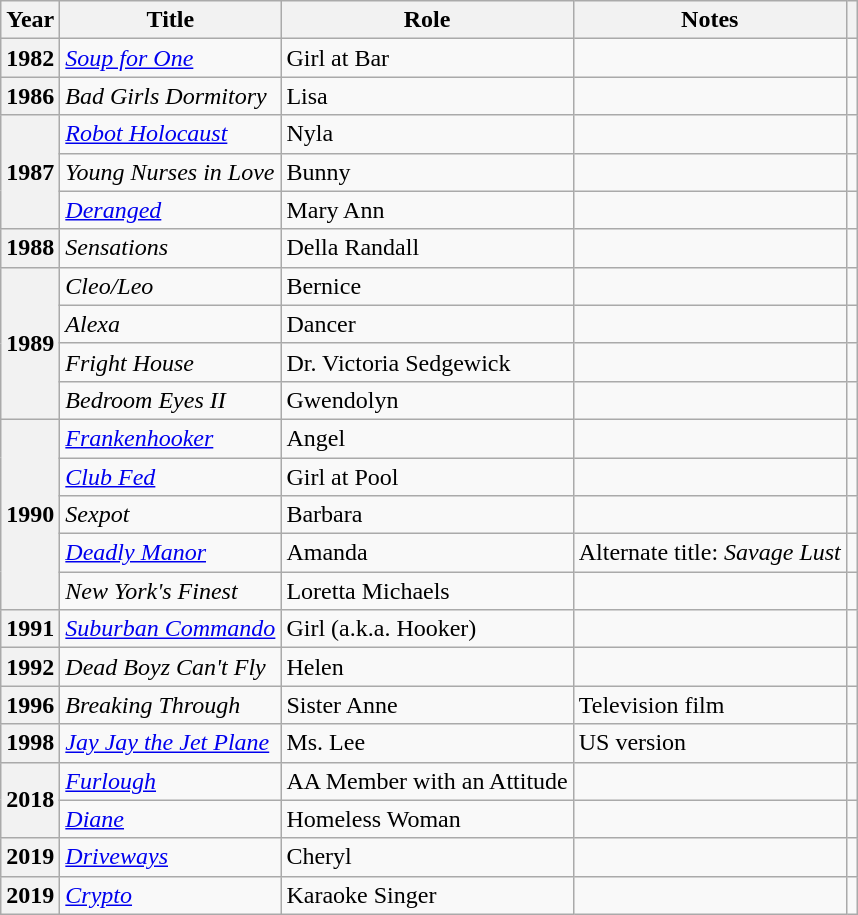<table class="wikitable plainrowheaders sortable" style="margin-right: 0;">
<tr>
<th scope="col">Year</th>
<th scope="col">Title</th>
<th scope="col">Role</th>
<th scope="col" class="unsortable">Notes</th>
<th scope="col" class="unsortable"></th>
</tr>
<tr>
<th scope="row">1982</th>
<td><em><a href='#'>Soup for One</a></em></td>
<td>Girl at Bar</td>
<td></td>
<td style="text-align:center;"></td>
</tr>
<tr>
<th scope="row">1986</th>
<td><em>Bad Girls Dormitory</em></td>
<td>Lisa</td>
<td></td>
<td style="text-align:center;"></td>
</tr>
<tr>
<th rowspan="3" scope="row">1987</th>
<td><em><a href='#'>Robot Holocaust</a></em></td>
<td>Nyla</td>
<td></td>
<td style="text-align:center;"></td>
</tr>
<tr>
<td><em>Young Nurses in Love</em></td>
<td>Bunny</td>
<td></td>
<td style="text-align:center;"></td>
</tr>
<tr>
<td><em><a href='#'>Deranged</a></em></td>
<td>Mary Ann</td>
<td></td>
<td style="text-align:center;"></td>
</tr>
<tr>
<th scope="row">1988</th>
<td><em>Sensations</em></td>
<td>Della Randall</td>
<td></td>
<td style="text-align:center;"></td>
</tr>
<tr>
<th rowspan="4" scope="row">1989</th>
<td><em>Cleo/Leo</em></td>
<td>Bernice</td>
<td></td>
<td style="text-align:center;"></td>
</tr>
<tr>
<td><em>Alexa</em></td>
<td>Dancer</td>
<td></td>
<td style="text-align:center;"></td>
</tr>
<tr>
<td><em>Fright House</em></td>
<td>Dr. Victoria Sedgewick</td>
<td></td>
<td style="text-align:center;"></td>
</tr>
<tr>
<td><em>Bedroom Eyes II</em></td>
<td>Gwendolyn</td>
<td></td>
<td style="text-align:center;"></td>
</tr>
<tr>
<th rowspan="5" scope="row">1990</th>
<td><em><a href='#'>Frankenhooker</a></em></td>
<td>Angel</td>
<td></td>
<td style="text-align:center;"></td>
</tr>
<tr>
<td><em><a href='#'>Club Fed</a></em></td>
<td>Girl at Pool</td>
<td></td>
<td style="text-align:center;"></td>
</tr>
<tr>
<td><em>Sexpot</em></td>
<td>Barbara</td>
<td></td>
<td style="text-align:center;"></td>
</tr>
<tr>
<td><em><a href='#'>Deadly Manor</a></em></td>
<td>Amanda</td>
<td>Alternate title: <em>Savage Lust</em></td>
<td style="text-align:center;"></td>
</tr>
<tr>
<td><em>New York's Finest</em></td>
<td>Loretta Michaels</td>
<td></td>
<td style="text-align:center;"></td>
</tr>
<tr>
<th scope="row">1991</th>
<td><em><a href='#'>Suburban Commando</a></em></td>
<td>Girl (a.k.a. Hooker)</td>
<td></td>
<td style="text-align:center;"></td>
</tr>
<tr>
<th scope="row">1992</th>
<td><em>Dead Boyz Can't Fly</em></td>
<td>Helen</td>
<td></td>
<td style="text-align:center;"></td>
</tr>
<tr>
<th scope="row">1996</th>
<td><em>Breaking Through</em></td>
<td>Sister Anne</td>
<td>Television film</td>
<td style="text-align:center;"></td>
</tr>
<tr>
<th scope="row">1998</th>
<td><em><a href='#'>Jay Jay the Jet Plane</a></em></td>
<td>Ms. Lee</td>
<td>US version</td>
<td style="text-align:center;"></td>
</tr>
<tr>
<th rowspan="2" scope="row">2018</th>
<td><em><a href='#'>Furlough</a></em></td>
<td>AA Member with an Attitude</td>
<td></td>
<td style="text-align:center;"></td>
</tr>
<tr>
<td><em><a href='#'>Diane</a></em></td>
<td>Homeless Woman</td>
<td></td>
<td style="text-align:center;"></td>
</tr>
<tr>
<th scope="row">2019</th>
<td><em><a href='#'>Driveways</a></em></td>
<td>Cheryl</td>
<td></td>
<td style="text-align:center;"></td>
</tr>
<tr>
<th scope="row">2019</th>
<td><em><a href='#'>Crypto</a></em></td>
<td>Karaoke Singer</td>
<td></td>
<td style="text-align:center;"></td>
</tr>
</table>
